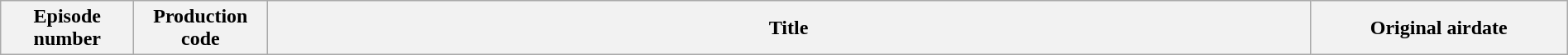<table class="wikitable plainrowheaders" style="width:100%; margin:auto; background:#FFFFFF;">
<tr>
<th width="100">Episode number</th>
<th width="100">Production code</th>
<th>Title</th>
<th width="200">Original airdate<br>



</th>
</tr>
</table>
